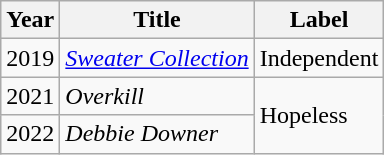<table class="wikitable">
<tr>
<th>Year</th>
<th>Title</th>
<th>Label</th>
</tr>
<tr>
<td>2019</td>
<td><em><a href='#'>Sweater Collection</a></em></td>
<td>Independent</td>
</tr>
<tr>
<td>2021</td>
<td><em>Overkill</em></td>
<td rowspan="2">Hopeless</td>
</tr>
<tr>
<td>2022</td>
<td><em>Debbie Downer</em></td>
</tr>
</table>
